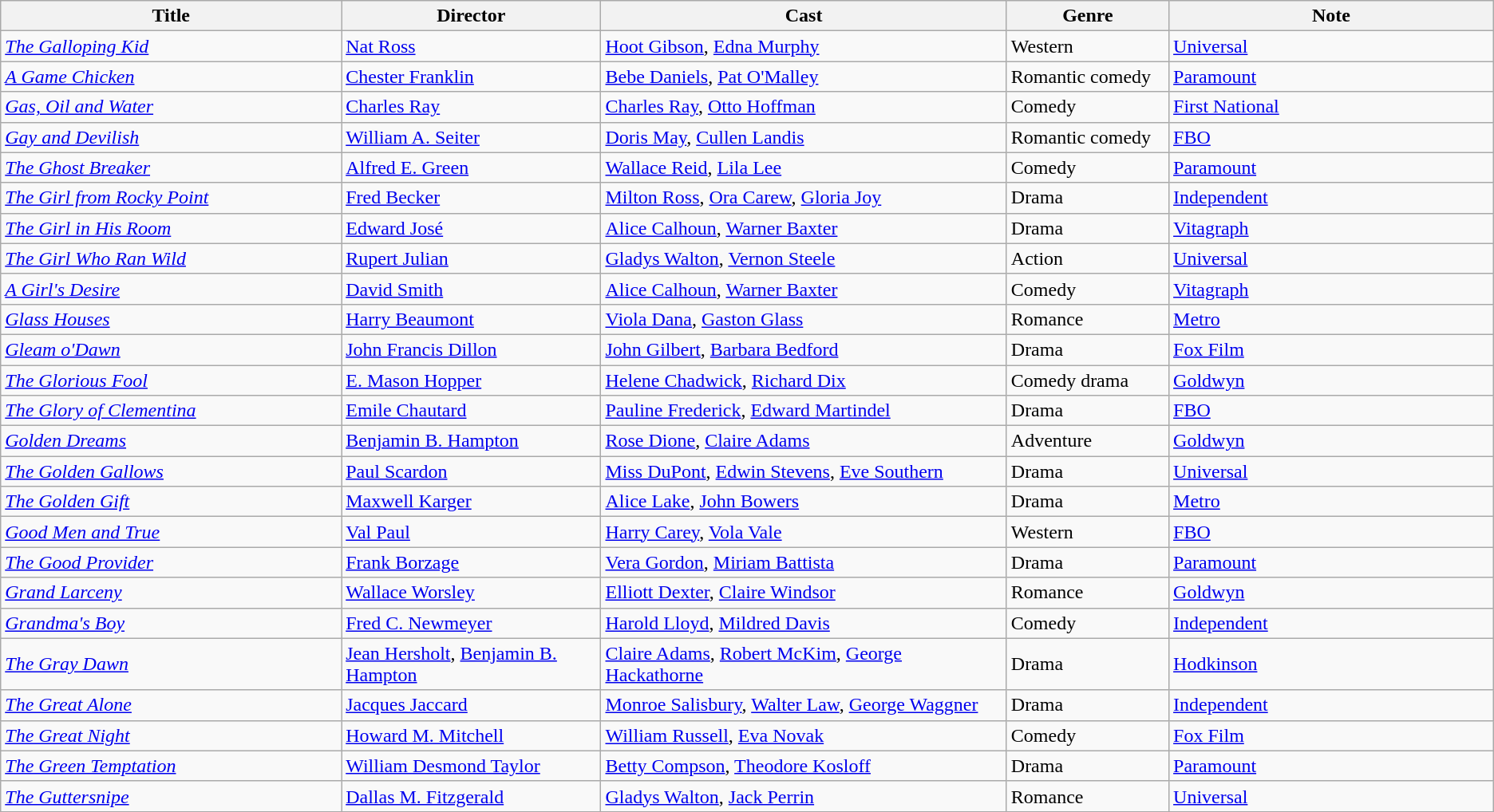<table class="wikitable">
<tr>
<th style="width:21%;">Title</th>
<th style="width:16%;">Director</th>
<th style="width:25%;">Cast</th>
<th style="width:10%;">Genre</th>
<th style="width:20%;">Note</th>
</tr>
<tr>
<td><em><a href='#'>The Galloping Kid</a></em></td>
<td><a href='#'>Nat Ross</a></td>
<td><a href='#'>Hoot Gibson</a>, <a href='#'>Edna Murphy</a></td>
<td>Western</td>
<td><a href='#'>Universal</a></td>
</tr>
<tr>
<td><em><a href='#'>A Game Chicken</a></em></td>
<td><a href='#'>Chester Franklin</a></td>
<td><a href='#'>Bebe Daniels</a>, <a href='#'>Pat O'Malley</a></td>
<td>Romantic comedy</td>
<td><a href='#'>Paramount</a></td>
</tr>
<tr>
<td><em><a href='#'>Gas, Oil and Water</a></em></td>
<td><a href='#'>Charles Ray</a></td>
<td><a href='#'>Charles Ray</a>, <a href='#'>Otto Hoffman</a></td>
<td>Comedy</td>
<td><a href='#'>First National</a></td>
</tr>
<tr>
<td><em><a href='#'>Gay and Devilish</a></em></td>
<td><a href='#'>William A. Seiter</a></td>
<td><a href='#'>Doris May</a>, <a href='#'>Cullen Landis</a></td>
<td>Romantic comedy</td>
<td><a href='#'>FBO</a></td>
</tr>
<tr>
<td><em><a href='#'>The Ghost Breaker</a></em></td>
<td><a href='#'>Alfred E. Green</a></td>
<td><a href='#'>Wallace Reid</a>, <a href='#'>Lila Lee</a></td>
<td>Comedy</td>
<td><a href='#'>Paramount</a></td>
</tr>
<tr>
<td><em><a href='#'>The Girl from Rocky Point</a></em></td>
<td><a href='#'>Fred Becker</a></td>
<td><a href='#'>Milton Ross</a>, <a href='#'>Ora Carew</a>, <a href='#'>Gloria Joy</a></td>
<td>Drama</td>
<td><a href='#'>Independent</a></td>
</tr>
<tr>
<td><em><a href='#'>The Girl in His Room</a></em></td>
<td><a href='#'>Edward José</a></td>
<td><a href='#'>Alice Calhoun</a>, <a href='#'>Warner Baxter</a></td>
<td>Drama</td>
<td><a href='#'>Vitagraph</a></td>
</tr>
<tr>
<td><em><a href='#'>The Girl Who Ran Wild</a></em></td>
<td><a href='#'>Rupert Julian</a></td>
<td><a href='#'>Gladys Walton</a>, <a href='#'>Vernon Steele</a></td>
<td>Action</td>
<td><a href='#'>Universal</a></td>
</tr>
<tr>
<td><em><a href='#'>A Girl's Desire</a></em></td>
<td><a href='#'>David Smith</a></td>
<td><a href='#'>Alice Calhoun</a>, <a href='#'>Warner Baxter</a></td>
<td>Comedy</td>
<td><a href='#'>Vitagraph</a></td>
</tr>
<tr>
<td><em><a href='#'>Glass Houses</a></em></td>
<td><a href='#'>Harry Beaumont</a></td>
<td><a href='#'>Viola Dana</a>, <a href='#'>Gaston Glass</a></td>
<td>Romance</td>
<td><a href='#'>Metro</a></td>
</tr>
<tr>
<td><em><a href='#'>Gleam o'Dawn</a></em></td>
<td><a href='#'>John Francis Dillon</a></td>
<td><a href='#'>John Gilbert</a>, <a href='#'>Barbara Bedford</a></td>
<td>Drama</td>
<td><a href='#'>Fox Film</a></td>
</tr>
<tr>
<td><em><a href='#'>The Glorious Fool</a></em></td>
<td><a href='#'>E. Mason Hopper</a></td>
<td><a href='#'>Helene Chadwick</a>, <a href='#'>Richard Dix</a></td>
<td>Comedy drama</td>
<td><a href='#'>Goldwyn</a></td>
</tr>
<tr>
<td><em><a href='#'>The Glory of Clementina</a></em></td>
<td><a href='#'>Emile Chautard</a></td>
<td><a href='#'>Pauline Frederick</a>, <a href='#'>Edward Martindel</a></td>
<td>Drama</td>
<td><a href='#'>FBO</a></td>
</tr>
<tr>
<td><em><a href='#'>Golden Dreams</a></em></td>
<td><a href='#'>Benjamin B. Hampton</a></td>
<td><a href='#'>Rose Dione</a>, <a href='#'>Claire Adams</a></td>
<td>Adventure</td>
<td><a href='#'>Goldwyn</a></td>
</tr>
<tr>
<td><em><a href='#'>The Golden Gallows</a></em></td>
<td><a href='#'>Paul Scardon</a></td>
<td><a href='#'>Miss DuPont</a>, <a href='#'>Edwin Stevens</a>, <a href='#'>Eve Southern</a></td>
<td>Drama</td>
<td><a href='#'>Universal</a></td>
</tr>
<tr>
<td><em><a href='#'>The Golden Gift</a></em></td>
<td><a href='#'>Maxwell Karger</a></td>
<td><a href='#'>Alice Lake</a>, <a href='#'>John Bowers</a></td>
<td>Drama</td>
<td><a href='#'>Metro</a></td>
</tr>
<tr>
<td><em><a href='#'>Good Men and True</a></em></td>
<td><a href='#'>Val Paul</a></td>
<td><a href='#'>Harry Carey</a>, <a href='#'>Vola Vale</a></td>
<td>Western</td>
<td><a href='#'>FBO</a></td>
</tr>
<tr>
<td><em><a href='#'>The Good Provider</a></em></td>
<td><a href='#'>Frank Borzage</a></td>
<td><a href='#'>Vera Gordon</a>, <a href='#'>Miriam Battista</a></td>
<td>Drama</td>
<td><a href='#'>Paramount</a></td>
</tr>
<tr>
<td><em><a href='#'>Grand Larceny</a></em></td>
<td><a href='#'>Wallace Worsley</a></td>
<td><a href='#'>Elliott Dexter</a>, <a href='#'>Claire Windsor</a></td>
<td>Romance</td>
<td><a href='#'>Goldwyn</a></td>
</tr>
<tr>
<td><em><a href='#'>Grandma's Boy</a></em></td>
<td><a href='#'>Fred C. Newmeyer</a></td>
<td><a href='#'>Harold Lloyd</a>, <a href='#'>Mildred Davis</a></td>
<td>Comedy</td>
<td><a href='#'>Independent</a></td>
</tr>
<tr>
<td><em><a href='#'>The Gray Dawn</a></em></td>
<td><a href='#'>Jean Hersholt</a>, <a href='#'>Benjamin B. Hampton</a></td>
<td><a href='#'>Claire Adams</a>, <a href='#'>Robert McKim</a>, <a href='#'>George Hackathorne</a></td>
<td>Drama</td>
<td><a href='#'>Hodkinson</a></td>
</tr>
<tr>
<td><em><a href='#'>The Great Alone</a></em></td>
<td><a href='#'>Jacques Jaccard</a></td>
<td><a href='#'>Monroe Salisbury</a>, <a href='#'>Walter Law</a>, <a href='#'>George Waggner</a></td>
<td>Drama</td>
<td><a href='#'>Independent</a></td>
</tr>
<tr>
<td><em><a href='#'>The Great Night</a></em></td>
<td><a href='#'>Howard M. Mitchell</a></td>
<td><a href='#'>William Russell</a>, <a href='#'>Eva Novak</a></td>
<td>Comedy</td>
<td><a href='#'>Fox Film</a></td>
</tr>
<tr>
<td><em><a href='#'>The Green Temptation</a></em></td>
<td><a href='#'>William Desmond Taylor</a></td>
<td><a href='#'>Betty Compson</a>, <a href='#'>Theodore Kosloff</a></td>
<td>Drama</td>
<td><a href='#'>Paramount</a></td>
</tr>
<tr>
<td><em><a href='#'>The Guttersnipe</a></em></td>
<td><a href='#'>Dallas M. Fitzgerald</a></td>
<td><a href='#'>Gladys Walton</a>, <a href='#'>Jack Perrin</a></td>
<td>Romance</td>
<td><a href='#'>Universal</a></td>
</tr>
<tr>
</tr>
</table>
